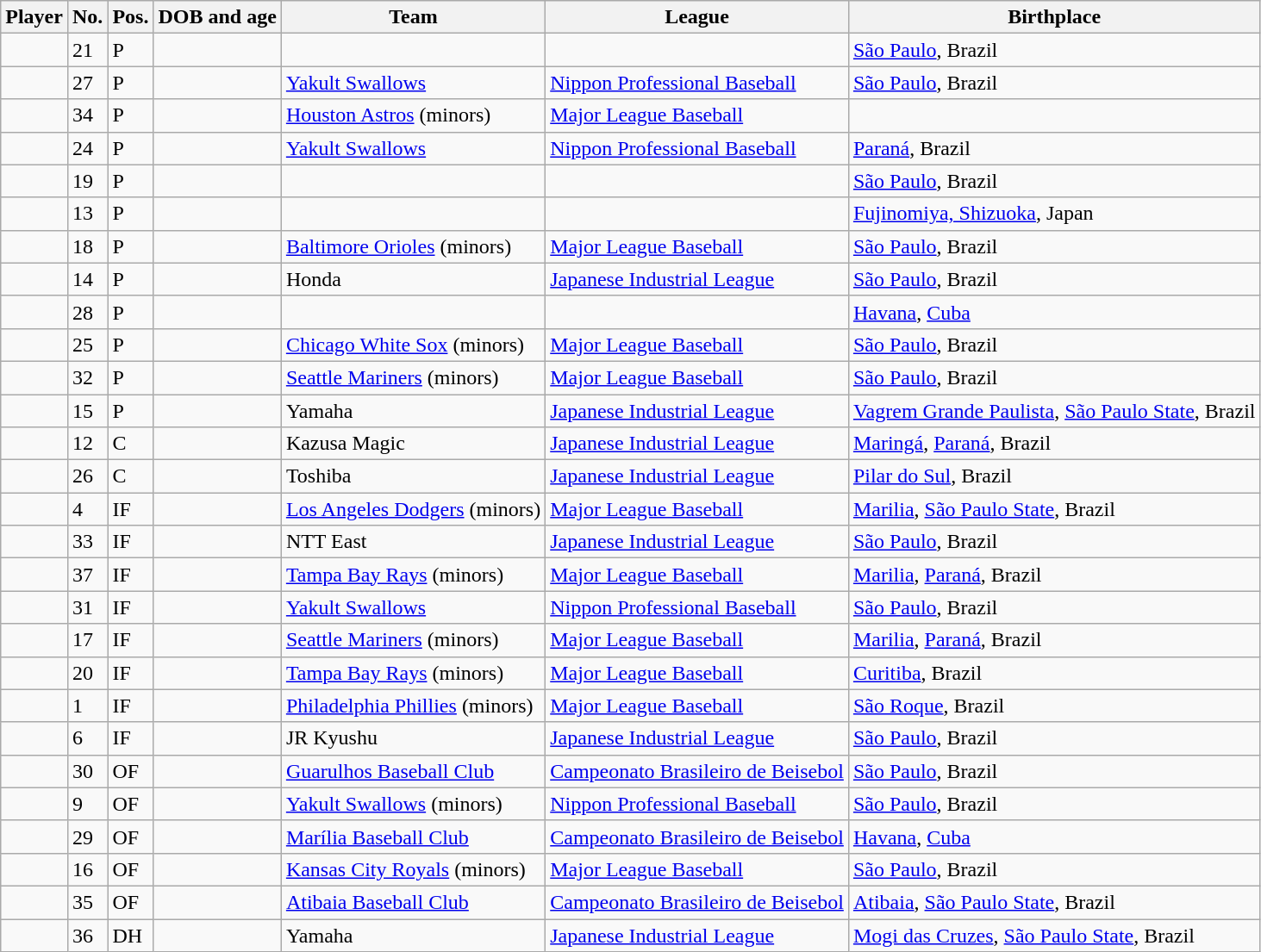<table class="wikitable sortable">
<tr>
<th>Player</th>
<th>No.</th>
<th>Pos.</th>
<th>DOB and age</th>
<th>Team</th>
<th>League</th>
<th>Birthplace</th>
</tr>
<tr>
<td></td>
<td>21</td>
<td>P</td>
<td></td>
<td></td>
<td></td>
<td><a href='#'>São Paulo</a>, Brazil</td>
</tr>
<tr>
<td></td>
<td>27</td>
<td>P</td>
<td></td>
<td> <a href='#'>Yakult Swallows</a></td>
<td><a href='#'>Nippon Professional Baseball</a></td>
<td><a href='#'>São Paulo</a>, Brazil</td>
</tr>
<tr>
<td></td>
<td>34</td>
<td>P</td>
<td></td>
<td> <a href='#'>Houston Astros</a> (minors)</td>
<td><a href='#'>Major League Baseball</a></td>
<td></td>
</tr>
<tr>
<td></td>
<td>24</td>
<td>P</td>
<td></td>
<td> <a href='#'>Yakult Swallows</a></td>
<td><a href='#'>Nippon Professional Baseball</a></td>
<td><a href='#'>Paraná</a>, Brazil</td>
</tr>
<tr>
<td></td>
<td>19</td>
<td>P</td>
<td></td>
<td></td>
<td></td>
<td><a href='#'>São Paulo</a>, Brazil</td>
</tr>
<tr>
<td></td>
<td>13</td>
<td>P</td>
<td></td>
<td></td>
<td></td>
<td><a href='#'>Fujinomiya, Shizuoka</a>, Japan</td>
</tr>
<tr>
<td></td>
<td>18</td>
<td>P</td>
<td></td>
<td> <a href='#'>Baltimore Orioles</a> (minors)</td>
<td><a href='#'>Major League Baseball</a></td>
<td><a href='#'>São Paulo</a>, Brazil</td>
</tr>
<tr>
<td></td>
<td>14</td>
<td>P</td>
<td></td>
<td> Honda</td>
<td><a href='#'>Japanese Industrial League</a></td>
<td><a href='#'>São Paulo</a>, Brazil</td>
</tr>
<tr>
<td></td>
<td>28</td>
<td>P</td>
<td></td>
<td></td>
<td></td>
<td><a href='#'>Havana</a>, <a href='#'>Cuba</a></td>
</tr>
<tr>
<td></td>
<td>25</td>
<td>P</td>
<td></td>
<td> <a href='#'>Chicago White Sox</a> (minors)</td>
<td><a href='#'>Major League Baseball</a></td>
<td><a href='#'>São Paulo</a>, Brazil</td>
</tr>
<tr>
<td></td>
<td>32</td>
<td>P</td>
<td></td>
<td> <a href='#'>Seattle Mariners</a> (minors)</td>
<td><a href='#'>Major League Baseball</a></td>
<td><a href='#'>São Paulo</a>, Brazil</td>
</tr>
<tr>
<td></td>
<td>15</td>
<td>P</td>
<td></td>
<td> Yamaha</td>
<td><a href='#'>Japanese Industrial League</a></td>
<td><a href='#'>Vagrem Grande Paulista</a>, <a href='#'>São Paulo State</a>, Brazil</td>
</tr>
<tr>
<td></td>
<td>12</td>
<td>C</td>
<td></td>
<td> Kazusa Magic</td>
<td><a href='#'>Japanese Industrial League</a></td>
<td><a href='#'>Maringá</a>, <a href='#'>Paraná</a>, Brazil</td>
</tr>
<tr>
<td></td>
<td>26</td>
<td>C</td>
<td></td>
<td> Toshiba</td>
<td><a href='#'>Japanese Industrial League</a></td>
<td><a href='#'>Pilar do Sul</a>, Brazil</td>
</tr>
<tr>
<td></td>
<td>4</td>
<td>IF</td>
<td></td>
<td> <a href='#'>Los Angeles Dodgers</a> (minors)</td>
<td><a href='#'>Major League Baseball</a></td>
<td><a href='#'>Marilia</a>, <a href='#'>São Paulo State</a>, Brazil</td>
</tr>
<tr>
<td></td>
<td>33</td>
<td>IF</td>
<td></td>
<td> NTT East</td>
<td><a href='#'>Japanese Industrial League</a></td>
<td><a href='#'>São Paulo</a>, Brazil</td>
</tr>
<tr>
<td></td>
<td>37</td>
<td>IF</td>
<td></td>
<td> <a href='#'>Tampa Bay Rays</a> (minors)</td>
<td><a href='#'>Major League Baseball</a></td>
<td><a href='#'>Marilia</a>, <a href='#'>Paraná</a>, Brazil</td>
</tr>
<tr>
<td></td>
<td>31</td>
<td>IF</td>
<td></td>
<td> <a href='#'>Yakult Swallows</a></td>
<td><a href='#'>Nippon Professional Baseball</a></td>
<td><a href='#'>São Paulo</a>, Brazil</td>
</tr>
<tr>
<td></td>
<td>17</td>
<td>IF</td>
<td></td>
<td> <a href='#'>Seattle Mariners</a> (minors)</td>
<td><a href='#'>Major League Baseball</a></td>
<td><a href='#'>Marilia</a>, <a href='#'>Paraná</a>, Brazil</td>
</tr>
<tr>
<td></td>
<td>20</td>
<td>IF</td>
<td></td>
<td> <a href='#'>Tampa Bay Rays</a> (minors)</td>
<td><a href='#'>Major League Baseball</a></td>
<td><a href='#'>Curitiba</a>, Brazil</td>
</tr>
<tr>
<td></td>
<td>1</td>
<td>IF</td>
<td></td>
<td> <a href='#'>Philadelphia Phillies</a> (minors)</td>
<td><a href='#'>Major League Baseball</a></td>
<td><a href='#'>São Roque</a>, Brazil</td>
</tr>
<tr>
<td></td>
<td>6</td>
<td>IF</td>
<td></td>
<td> JR Kyushu</td>
<td><a href='#'>Japanese Industrial League</a></td>
<td><a href='#'>São Paulo</a>, Brazil</td>
</tr>
<tr>
<td></td>
<td>30</td>
<td>OF</td>
<td></td>
<td> <a href='#'>Guarulhos Baseball Club</a></td>
<td><a href='#'>Campeonato Brasileiro de Beisebol</a></td>
<td><a href='#'>São Paulo</a>, Brazil</td>
</tr>
<tr>
<td></td>
<td>9</td>
<td>OF</td>
<td></td>
<td> <a href='#'>Yakult Swallows</a> (minors)</td>
<td><a href='#'>Nippon Professional Baseball</a></td>
<td><a href='#'>São Paulo</a>, Brazil</td>
</tr>
<tr>
<td></td>
<td>29</td>
<td>OF</td>
<td></td>
<td> <a href='#'>Marília Baseball Club</a></td>
<td><a href='#'>Campeonato Brasileiro de Beisebol</a></td>
<td><a href='#'>Havana</a>, <a href='#'>Cuba</a></td>
</tr>
<tr>
<td></td>
<td>16</td>
<td>OF</td>
<td></td>
<td> <a href='#'>Kansas City Royals</a> (minors)</td>
<td><a href='#'>Major League Baseball</a></td>
<td><a href='#'>São Paulo</a>, Brazil</td>
</tr>
<tr>
<td></td>
<td>35</td>
<td>OF</td>
<td></td>
<td> <a href='#'>Atibaia Baseball Club</a></td>
<td><a href='#'>Campeonato Brasileiro de Beisebol</a></td>
<td><a href='#'>Atibaia</a>, <a href='#'>São Paulo State</a>, Brazil</td>
</tr>
<tr>
<td></td>
<td>36</td>
<td>DH</td>
<td></td>
<td> Yamaha</td>
<td><a href='#'>Japanese Industrial League</a></td>
<td><a href='#'>Mogi das Cruzes</a>, <a href='#'>São Paulo State</a>, Brazil</td>
</tr>
</table>
